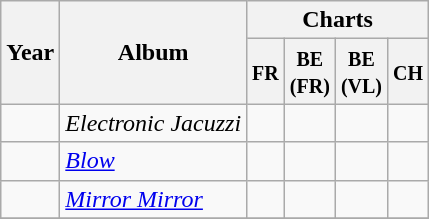<table class="wikitable">
<tr>
<th align="center" rowspan="2">Year</th>
<th align="center" rowspan="2">Album</th>
<th align="center" colspan="7">Charts</th>
</tr>
<tr>
<th><small><strong>FR</strong></small></th>
<th><small><strong>BE</strong><br><strong>(FR)</strong></small></th>
<th><small><strong>BE</strong><br><strong>(VL)</strong></small></th>
<th><small><strong>CH</strong></small></th>
</tr>
<tr>
<td></td>
<td><em>Electronic Jacuzzi</em></td>
<td></td>
<td></td>
<td></td>
<td></td>
</tr>
<tr>
<td></td>
<td><em><a href='#'>Blow</a></em></td>
<td></td>
<td></td>
<td></td>
<td></td>
</tr>
<tr>
<td></td>
<td><em><a href='#'>Mirror Mirror</a></em></td>
<td></td>
<td></td>
<td></td>
<td></td>
</tr>
<tr>
</tr>
</table>
